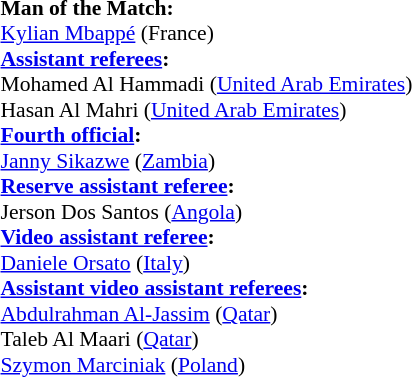<table style="width:100%; font-size:90%;">
<tr>
<td><br><strong>Man of the Match:</strong>
<br><a href='#'>Kylian Mbappé</a> (France)<br><strong><a href='#'>Assistant referees</a>:</strong>
<br>Mohamed Al Hammadi (<a href='#'>United Arab Emirates</a>)
<br>Hasan Al Mahri (<a href='#'>United Arab Emirates</a>)
<br><strong><a href='#'>Fourth official</a>:</strong>
<br><a href='#'>Janny Sikazwe</a> (<a href='#'>Zambia</a>)
<br><strong><a href='#'>Reserve assistant referee</a>:</strong>
<br>Jerson Dos Santos (<a href='#'>Angola</a>)
<br><strong><a href='#'>Video assistant referee</a>:</strong>
<br><a href='#'>Daniele Orsato</a> (<a href='#'>Italy</a>)
<br><strong><a href='#'>Assistant video assistant referees</a>:</strong>
<br><a href='#'>Abdulrahman Al-Jassim</a> (<a href='#'>Qatar</a>)
<br>Taleb Al Maari (<a href='#'>Qatar</a>)
<br><a href='#'>Szymon Marciniak</a> (<a href='#'>Poland</a>)</td>
</tr>
</table>
